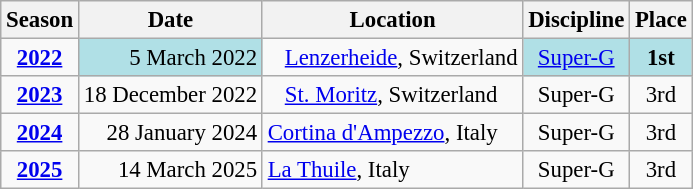<table class="wikitable" style="text-align:center; font-size:95%;">
<tr>
<th>Season</th>
<th>Date</th>
<th>Location</th>
<th>Discipline</th>
<th>Place</th>
</tr>
<tr>
<td><strong><a href='#'>2022</a></strong></td>
<td align=right bgcolor="#BOEOE6">5 March 2022</td>
<td align=left>   <a href='#'>Lenzerheide</a>, Switzerland</td>
<td bgcolor="#BOEOE6"><a href='#'>Super-G</a></td>
<td bgcolor="#BOEOE6"><strong>1st</strong></td>
</tr>
<tr>
<td><strong><a href='#'>2023</a></strong></td>
<td align=right>18 December 2022</td>
<td align=left>   <a href='#'>St. Moritz</a>, Switzerland</td>
<td>Super-G</td>
<td>3rd</td>
</tr>
<tr>
<td rowspan=1><strong><a href='#'>2024</a></strong></td>
<td align=right>28 January 2024</td>
<td align=left> <a href='#'>Cortina d'Ampezzo</a>, Italy</td>
<td>Super-G</td>
<td>3rd</td>
</tr>
<tr>
<td rowspan=1><strong><a href='#'>2025</a></strong></td>
<td align=right>14 March 2025</td>
<td align=left> <a href='#'>La Thuile</a>, Italy</td>
<td>Super-G</td>
<td>3rd</td>
</tr>
</table>
